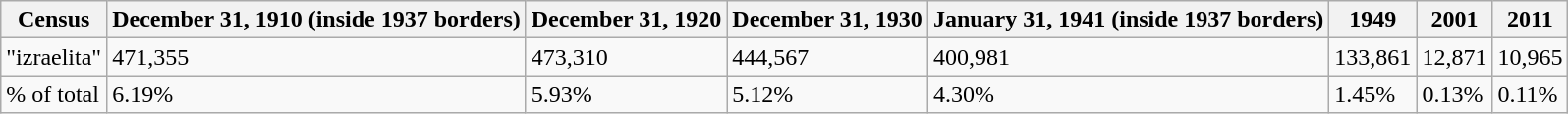<table class="wikitable">
<tr>
<th>Census</th>
<th>December 31, 1910 (inside 1937 borders)</th>
<th>December 31, 1920</th>
<th>December 31, 1930</th>
<th>January 31, 1941 (inside 1937 borders)</th>
<th>1949</th>
<th>2001</th>
<th>2011</th>
</tr>
<tr>
<td>"izraelita"</td>
<td>471,355</td>
<td>473,310</td>
<td>444,567</td>
<td>400,981</td>
<td>133,861</td>
<td>12,871</td>
<td>10,965</td>
</tr>
<tr>
<td>% of total</td>
<td>6.19%</td>
<td>5.93%</td>
<td>5.12%</td>
<td>4.30%</td>
<td>1.45%</td>
<td>0.13%</td>
<td>0.11%</td>
</tr>
</table>
